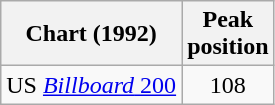<table class="wikitable">
<tr>
<th>Chart (1992)</th>
<th>Peak<br>position</th>
</tr>
<tr>
<td>US <a href='#'><em>Billboard</em> 200</a></td>
<td align="center">108</td>
</tr>
</table>
